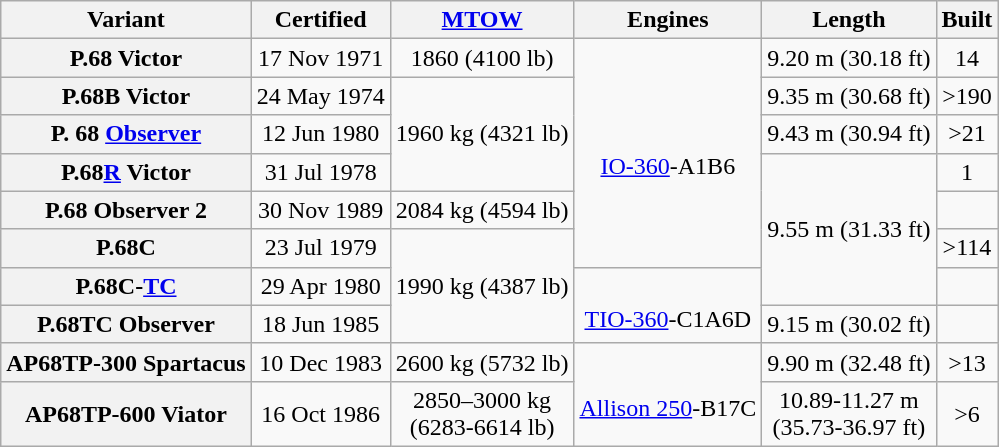<table class="wikitable sortable" style="text-align:center">
<tr>
<th>Variant</th>
<th>Certified</th>
<th><a href='#'>MTOW</a></th>
<th>Engines</th>
<th>Length</th>
<th>Built</th>
</tr>
<tr>
<th>P.68 Victor</th>
<td>17 Nov 1971</td>
<td>1860 (4100 lb)</td>
<td rowspan=6><br><a href='#'>IO-360</a>-A1B6</td>
<td>9.20 m (30.18 ft)</td>
<td>14</td>
</tr>
<tr>
<th>P.68B Victor</th>
<td>24 May 1974</td>
<td rowspan=3>1960 kg (4321 lb)</td>
<td>9.35 m (30.68 ft)</td>
<td>>190</td>
</tr>
<tr>
<th>P. 68 <a href='#'>Observer</a></th>
<td>12 Jun 1980</td>
<td>9.43 m (30.94 ft)</td>
<td>>21</td>
</tr>
<tr>
<th>P.68<a href='#'>R</a> Victor</th>
<td>31 Jul 1978</td>
<td rowspan= 4>9.55 m (31.33 ft)</td>
<td>1</td>
</tr>
<tr>
<th>P.68 Observer 2</th>
<td>30 Nov 1989</td>
<td>2084 kg (4594 lb)</td>
<td></td>
</tr>
<tr>
<th>P.68C</th>
<td>23 Jul 1979</td>
<td rowspan=3>1990 kg (4387 lb)</td>
<td>>114</td>
</tr>
<tr>
<th>P.68C-<a href='#'>TC</a></th>
<td>29 Apr 1980</td>
<td rowspan=2><br><a href='#'>TIO-360</a>-C1A6D</td>
<td></td>
</tr>
<tr>
<th>P.68TC Observer</th>
<td>18 Jun 1985</td>
<td>9.15 m (30.02 ft)</td>
<td></td>
</tr>
<tr>
<th>AP68TP-300 Spartacus</th>
<td>10 Dec 1983</td>
<td>2600 kg (5732 lb)</td>
<td rowspan=2><br><a href='#'>Allison 250</a>-B17C</td>
<td>9.90 m (32.48 ft)</td>
<td>>13</td>
</tr>
<tr>
<th>AP68TP-600 Viator</th>
<td>16 Oct 1986</td>
<td>2850–3000 kg<br>(6283-6614 lb)</td>
<td>10.89-11.27 m<br>(35.73-36.97 ft)</td>
<td>>6</td>
</tr>
</table>
